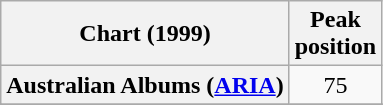<table class="wikitable sortable plainrowheaders">
<tr>
<th>Chart (1999)</th>
<th>Peak<br>position</th>
</tr>
<tr>
<th scope="row">Australian Albums (<a href='#'>ARIA</a>)</th>
<td align="center">75</td>
</tr>
<tr>
</tr>
<tr>
</tr>
<tr>
</tr>
<tr>
</tr>
<tr>
</tr>
<tr>
</tr>
<tr>
</tr>
<tr>
</tr>
<tr>
</tr>
<tr>
</tr>
<tr>
</tr>
<tr>
</tr>
<tr>
</tr>
<tr>
</tr>
</table>
